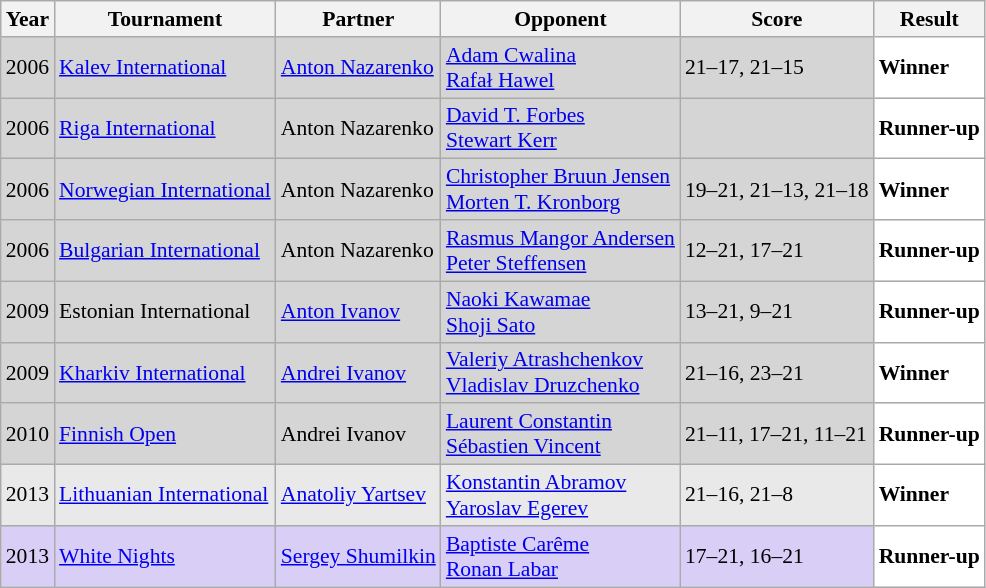<table class="sortable wikitable" style="font-size: 90%;">
<tr>
<th>Year</th>
<th>Tournament</th>
<th>Partner</th>
<th>Opponent</th>
<th>Score</th>
<th>Result</th>
</tr>
<tr style="background:#D5D5D5">
<td align="center">2006</td>
<td align="left"><a href='#'>Kalev International</a></td>
<td align="left"> <a href='#'>Anton Nazarenko</a></td>
<td align="left"> <a href='#'>Adam Cwalina</a><br> <a href='#'>Rafał Hawel</a></td>
<td align="left">21–17, 21–15</td>
<td style="text-align:left; background:white"> <strong>Winner</strong></td>
</tr>
<tr style="background:#D5D5D5">
<td align="center">2006</td>
<td align="left"><a href='#'>Riga International</a></td>
<td align="left"> Anton Nazarenko</td>
<td align="left"> <a href='#'>David T. Forbes</a><br> <a href='#'>Stewart Kerr</a></td>
<td align="left"></td>
<td style="text-align:left; background:white"> <strong>Runner-up</strong></td>
</tr>
<tr style="background:#D5D5D5">
<td align="center">2006</td>
<td align="left"><a href='#'>Norwegian International</a></td>
<td align="left"> Anton Nazarenko</td>
<td align="left"> <a href='#'>Christopher Bruun Jensen</a><br> <a href='#'>Morten T. Kronborg</a></td>
<td align="left">19–21, 21–13, 21–18</td>
<td style="text-align:left; background:white"> <strong>Winner</strong></td>
</tr>
<tr style="background:#D5D5D5">
<td align="center">2006</td>
<td align="left"><a href='#'>Bulgarian International</a></td>
<td align="left"> Anton Nazarenko</td>
<td align="left"> <a href='#'>Rasmus Mangor Andersen</a><br> <a href='#'>Peter Steffensen</a></td>
<td align="left">12–21, 17–21</td>
<td style="text-align:left; background:white"> <strong>Runner-up</strong></td>
</tr>
<tr style="background:#D5D5D5">
<td align="center">2009</td>
<td align="left">Estonian International</td>
<td align="left"> <a href='#'>Anton Ivanov</a></td>
<td align="left"> <a href='#'>Naoki Kawamae</a><br> <a href='#'>Shoji Sato</a></td>
<td align="left">13–21, 9–21</td>
<td style="text-align:left; background:white"> <strong>Runner-up</strong></td>
</tr>
<tr style="background:#D5D5D5">
<td align="center">2009</td>
<td align="left"><a href='#'>Kharkiv International</a></td>
<td align="left"> <a href='#'>Andrei Ivanov</a></td>
<td align="left"> <a href='#'>Valeriy Atrashchenkov</a><br> <a href='#'>Vladislav Druzchenko</a></td>
<td align="left">21–16, 23–21</td>
<td style="text-align:left; background:white"> <strong>Winner</strong></td>
</tr>
<tr style="background:#D5D5D5">
<td align="center">2010</td>
<td align="left"><a href='#'>Finnish Open</a></td>
<td align="left"> Andrei Ivanov</td>
<td align="left"> <a href='#'>Laurent Constantin</a><br> <a href='#'>Sébastien Vincent</a></td>
<td align="left">21–11, 17–21, 11–21</td>
<td style="text-align:left; background:white"> <strong>Runner-up</strong></td>
</tr>
<tr style="background:#E9E9E9">
<td align="center">2013</td>
<td align="left"><a href='#'>Lithuanian International</a></td>
<td align="left"> <a href='#'>Anatoliy Yartsev</a></td>
<td align="left"> <a href='#'>Konstantin Abramov</a><br> <a href='#'>Yaroslav Egerev</a></td>
<td align="left">21–16, 21–8</td>
<td style="text-align:left; background:white"> <strong>Winner</strong></td>
</tr>
<tr style="background:#D8CEF6">
<td align="center">2013</td>
<td align="left"><a href='#'>White Nights</a></td>
<td align="left"> <a href='#'>Sergey Shumilkin</a></td>
<td align="left"> <a href='#'>Baptiste Carême</a><br> <a href='#'>Ronan Labar</a></td>
<td align="left">17–21, 16–21</td>
<td style="text-align:left; background:white"> <strong>Runner-up</strong></td>
</tr>
</table>
